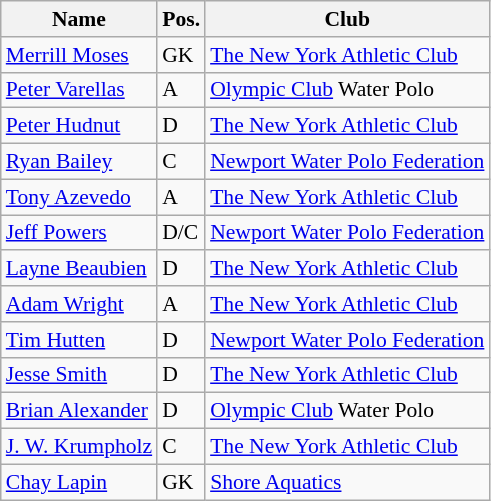<table class="wikitable sortable" style="font-size:90%">
<tr>
<th>Name</th>
<th>Pos.</th>
<th>Club</th>
</tr>
<tr>
<td><a href='#'>Merrill Moses</a></td>
<td>GK</td>
<td><a href='#'>The New York Athletic Club</a></td>
</tr>
<tr>
<td><a href='#'>Peter Varellas</a></td>
<td>A</td>
<td><a href='#'>Olympic Club</a> Water Polo</td>
</tr>
<tr>
<td><a href='#'>Peter Hudnut</a></td>
<td>D</td>
<td><a href='#'>The New York Athletic Club</a></td>
</tr>
<tr>
<td><a href='#'>Ryan Bailey</a></td>
<td>C</td>
<td><a href='#'>Newport Water Polo Federation</a></td>
</tr>
<tr>
<td><a href='#'>Tony Azevedo</a></td>
<td>A</td>
<td><a href='#'>The New York Athletic Club</a></td>
</tr>
<tr>
<td><a href='#'>Jeff Powers</a></td>
<td>D/C</td>
<td><a href='#'>Newport Water Polo Federation</a></td>
</tr>
<tr>
<td><a href='#'>Layne Beaubien</a></td>
<td>D</td>
<td><a href='#'>The New York Athletic Club</a></td>
</tr>
<tr>
<td><a href='#'>Adam Wright</a></td>
<td>A</td>
<td><a href='#'>The New York Athletic Club</a></td>
</tr>
<tr>
<td><a href='#'>Tim Hutten</a></td>
<td>D</td>
<td><a href='#'>Newport Water Polo Federation</a></td>
</tr>
<tr>
<td><a href='#'>Jesse Smith</a></td>
<td>D</td>
<td><a href='#'>The New York Athletic Club</a></td>
</tr>
<tr>
<td><a href='#'>Brian Alexander</a></td>
<td>D</td>
<td><a href='#'>Olympic Club</a> Water Polo</td>
</tr>
<tr>
<td><a href='#'>J. W. Krumpholz</a></td>
<td>C</td>
<td><a href='#'>The New York Athletic Club</a></td>
</tr>
<tr>
<td><a href='#'>Chay Lapin</a></td>
<td>GK</td>
<td><a href='#'>Shore Aquatics</a></td>
</tr>
</table>
